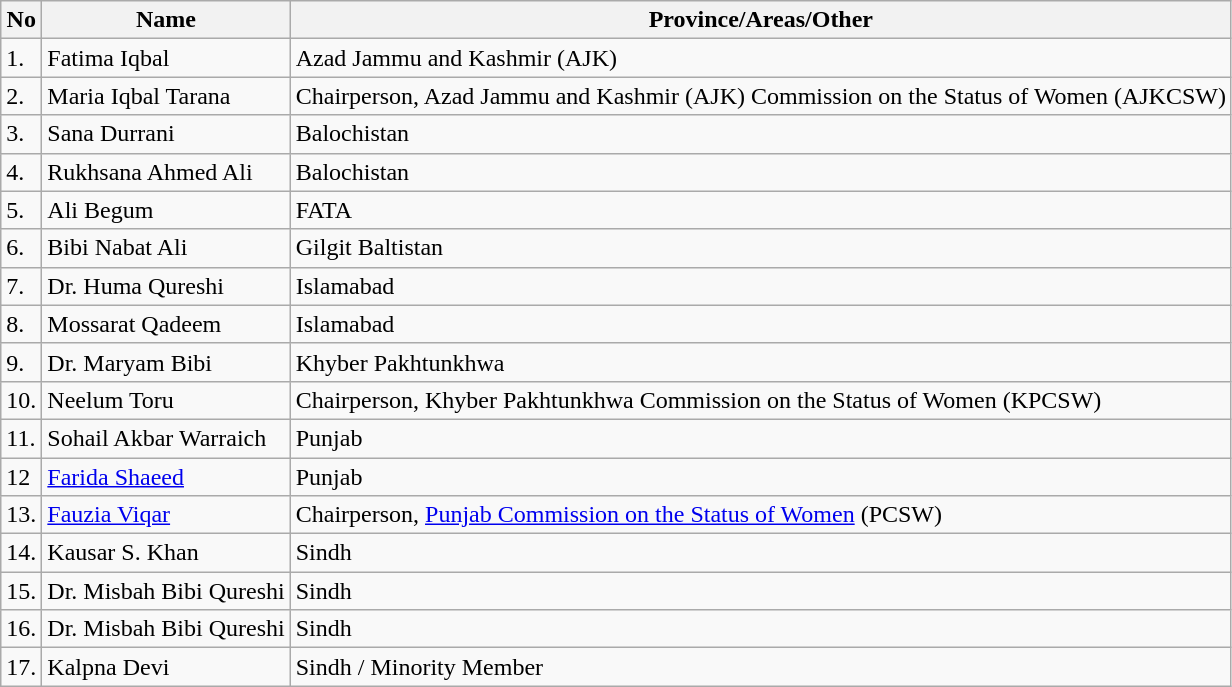<table class="wikitable">
<tr>
<th>No</th>
<th>Name</th>
<th>Province/Areas/Other</th>
</tr>
<tr>
<td>1.</td>
<td>Fatima Iqbal</td>
<td>Azad Jammu and Kashmir (AJK)</td>
</tr>
<tr>
<td>2.</td>
<td>Maria Iqbal Tarana</td>
<td>Chairperson, Azad Jammu and Kashmir (AJK) Commission on the Status of Women (AJKCSW)</td>
</tr>
<tr>
<td>3.</td>
<td>Sana Durrani</td>
<td>Balochistan</td>
</tr>
<tr>
<td>4.</td>
<td>Rukhsana Ahmed Ali</td>
<td>Balochistan</td>
</tr>
<tr>
<td>5.</td>
<td>Ali Begum</td>
<td>FATA</td>
</tr>
<tr>
<td>6.</td>
<td>Bibi Nabat Ali</td>
<td>Gilgit Baltistan</td>
</tr>
<tr>
<td>7.</td>
<td>Dr. Huma Qureshi</td>
<td>Islamabad</td>
</tr>
<tr>
<td>8.</td>
<td>Mossarat Qadeem</td>
<td>Islamabad</td>
</tr>
<tr>
<td>9.</td>
<td>Dr. Maryam Bibi</td>
<td>Khyber Pakhtunkhwa</td>
</tr>
<tr>
<td>10.</td>
<td>Neelum Toru</td>
<td>Chairperson, Khyber Pakhtunkhwa Commission on the Status of Women (KPCSW)</td>
</tr>
<tr>
<td>11.</td>
<td>Sohail Akbar Warraich</td>
<td>Punjab</td>
</tr>
<tr>
<td>12</td>
<td><a href='#'>Farida Shaeed</a></td>
<td>Punjab</td>
</tr>
<tr>
<td>13.</td>
<td><a href='#'>Fauzia Viqar</a></td>
<td>Chairperson, <a href='#'>Punjab Commission on the Status of Women</a> (PCSW)</td>
</tr>
<tr>
<td>14.</td>
<td>Kausar S. Khan</td>
<td>Sindh</td>
</tr>
<tr>
<td>15.</td>
<td>Dr. Misbah Bibi Qureshi</td>
<td>Sindh</td>
</tr>
<tr>
<td>16.</td>
<td>Dr. Misbah Bibi Qureshi</td>
<td>Sindh</td>
</tr>
<tr>
<td>17.</td>
<td>Kalpna Devi</td>
<td>Sindh / Minority Member</td>
</tr>
</table>
